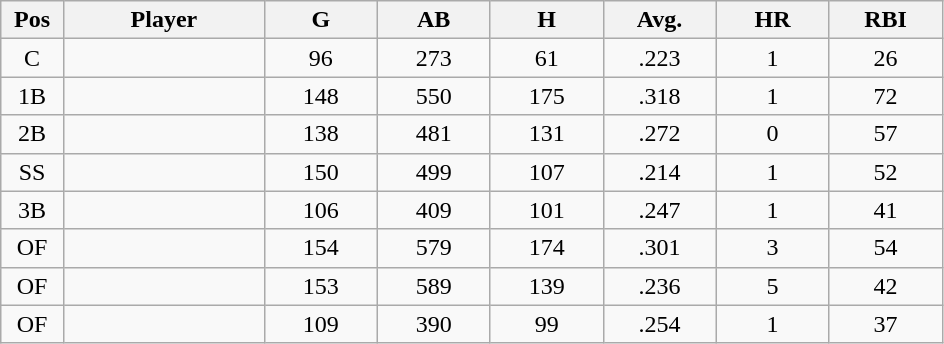<table class="wikitable sortable">
<tr>
<th bgcolor="#DDDDFF" width="5%">Pos</th>
<th bgcolor="#DDDDFF" width="16%">Player</th>
<th bgcolor="#DDDDFF" width="9%">G</th>
<th bgcolor="#DDDDFF" width="9%">AB</th>
<th bgcolor="#DDDDFF" width="9%">H</th>
<th bgcolor="#DDDDFF" width="9%">Avg.</th>
<th bgcolor="#DDDDFF" width="9%">HR</th>
<th bgcolor="#DDDDFF" width="9%">RBI</th>
</tr>
<tr align="center">
<td>C</td>
<td></td>
<td>96</td>
<td>273</td>
<td>61</td>
<td>.223</td>
<td>1</td>
<td>26</td>
</tr>
<tr align="center">
<td>1B</td>
<td></td>
<td>148</td>
<td>550</td>
<td>175</td>
<td>.318</td>
<td>1</td>
<td>72</td>
</tr>
<tr align="center">
<td>2B</td>
<td></td>
<td>138</td>
<td>481</td>
<td>131</td>
<td>.272</td>
<td>0</td>
<td>57</td>
</tr>
<tr align="center">
<td>SS</td>
<td></td>
<td>150</td>
<td>499</td>
<td>107</td>
<td>.214</td>
<td>1</td>
<td>52</td>
</tr>
<tr align="center">
<td>3B</td>
<td></td>
<td>106</td>
<td>409</td>
<td>101</td>
<td>.247</td>
<td>1</td>
<td>41</td>
</tr>
<tr align="center">
<td>OF</td>
<td></td>
<td>154</td>
<td>579</td>
<td>174</td>
<td>.301</td>
<td>3</td>
<td>54</td>
</tr>
<tr align="center">
<td>OF</td>
<td></td>
<td>153</td>
<td>589</td>
<td>139</td>
<td>.236</td>
<td>5</td>
<td>42</td>
</tr>
<tr align="center">
<td>OF</td>
<td></td>
<td>109</td>
<td>390</td>
<td>99</td>
<td>.254</td>
<td>1</td>
<td>37</td>
</tr>
</table>
